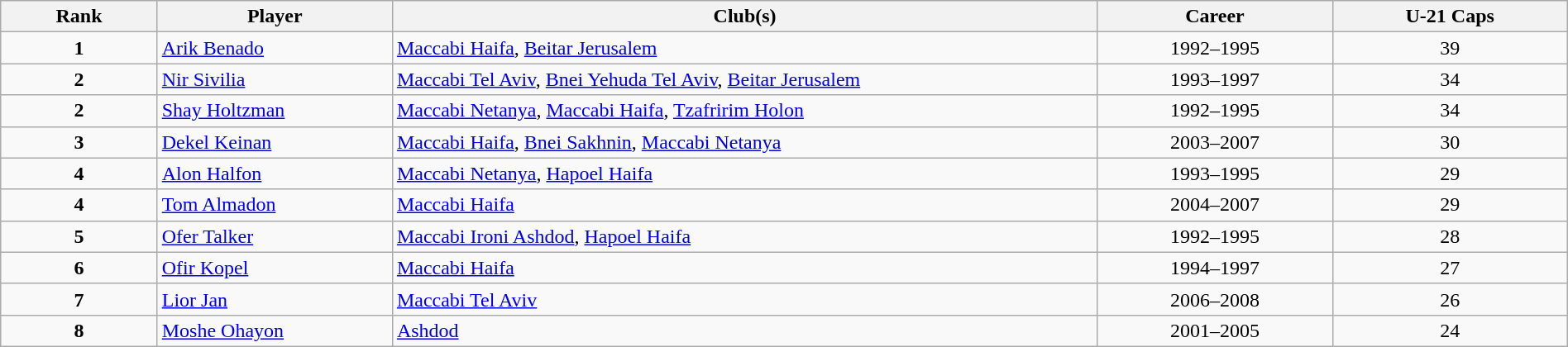<table class="wikitable" width=100%>
<tr>
<th width = 10%>Rank</th>
<th width = 15%>Player</th>
<th width = 45%>Club(s)</th>
<th width = 15%>Career</th>
<th width = 15%>U-21 Caps</th>
</tr>
<tr>
<td align=center><strong>1</strong></td>
<td><a href='#'>Arik Benado</a></td>
<td><a href='#'>Maccabi Haifa</a>, <a href='#'>Beitar Jerusalem</a></td>
<td align=center>1992–1995</td>
<td align=center>39</td>
</tr>
<tr>
<td align=center><strong>2</strong></td>
<td><a href='#'>Nir Sivilia</a></td>
<td><a href='#'>Maccabi Tel Aviv</a>, <a href='#'>Bnei Yehuda Tel Aviv</a>, <a href='#'>Beitar Jerusalem</a></td>
<td align=center>1993–1997</td>
<td align=center>34</td>
</tr>
<tr>
<td align=center><strong>2</strong></td>
<td><a href='#'>Shay Holtzman</a></td>
<td><a href='#'>Maccabi Netanya</a>, <a href='#'>Maccabi Haifa</a>, <a href='#'>Tzafririm Holon</a></td>
<td align=center>1992–1995</td>
<td align=center>34</td>
</tr>
<tr>
<td align=center><strong>3</strong></td>
<td><a href='#'>Dekel Keinan</a></td>
<td><a href='#'>Maccabi Haifa</a>, <a href='#'>Bnei Sakhnin</a>, <a href='#'>Maccabi Netanya</a></td>
<td align=center>2003–2007</td>
<td align=center>30</td>
</tr>
<tr>
<td align=center><strong>4</strong></td>
<td><a href='#'>Alon Halfon</a></td>
<td><a href='#'>Maccabi Netanya</a>, <a href='#'>Hapoel Haifa</a></td>
<td align=center>1993–1995</td>
<td align=center>29</td>
</tr>
<tr>
<td align=center><strong>4</strong></td>
<td><a href='#'>Tom Almadon</a></td>
<td><a href='#'>Maccabi Haifa</a></td>
<td align=center>2004–2007</td>
<td align=center>29</td>
</tr>
<tr>
<td align=center><strong>5</strong></td>
<td><a href='#'>Ofer Talker</a></td>
<td><a href='#'>Maccabi Ironi Ashdod</a>, <a href='#'>Hapoel Haifa</a></td>
<td align=center>1992–1995</td>
<td align=center>28</td>
</tr>
<tr>
<td align=center><strong>6</strong></td>
<td><a href='#'>Ofir Kopel</a></td>
<td><a href='#'>Maccabi Haifa</a></td>
<td align=center>1994–1997</td>
<td align=center>27</td>
</tr>
<tr>
<td align=center><strong>7</strong></td>
<td><a href='#'>Lior Jan</a></td>
<td><a href='#'>Maccabi Tel Aviv</a></td>
<td align=center>2006–2008</td>
<td align=center>26</td>
</tr>
<tr>
<td align=center><strong>8</strong></td>
<td><a href='#'>Moshe Ohayon</a></td>
<td><a href='#'>Ashdod</a></td>
<td align=center>2001–2005</td>
<td align=center>24</td>
</tr>
</table>
